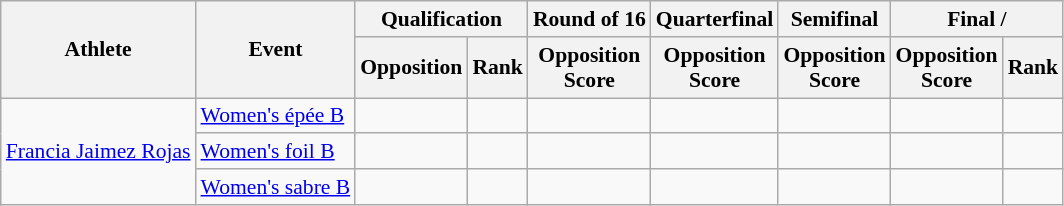<table class=wikitable style="font-size:90%">
<tr>
<th rowspan="2">Athlete</th>
<th rowspan="2">Event</th>
<th colspan="2">Qualification</th>
<th>Round of 16</th>
<th>Quarterfinal</th>
<th>Semifinal</th>
<th colspan="2">Final / </th>
</tr>
<tr>
<th>Opposition</th>
<th>Rank</th>
<th>Opposition<br>Score</th>
<th>Opposition<br>Score</th>
<th>Opposition<br>Score</th>
<th>Opposition<br>Score</th>
<th>Rank</th>
</tr>
<tr align=center>
<td align=left rowspan=3><a href='#'>Francia Jaimez Rojas</a></td>
<td align=left><a href='#'>Women's épée B</a></td>
<td></td>
<td></td>
<td></td>
<td></td>
<td></td>
<td></td>
<td></td>
</tr>
<tr align=center>
<td align=left><a href='#'>Women's foil B</a></td>
<td></td>
<td></td>
<td></td>
<td></td>
<td></td>
<td></td>
<td></td>
</tr>
<tr align=center>
<td align=left><a href='#'>Women's sabre B</a></td>
<td></td>
<td></td>
<td></td>
<td></td>
<td></td>
<td></td>
<td></td>
</tr>
</table>
